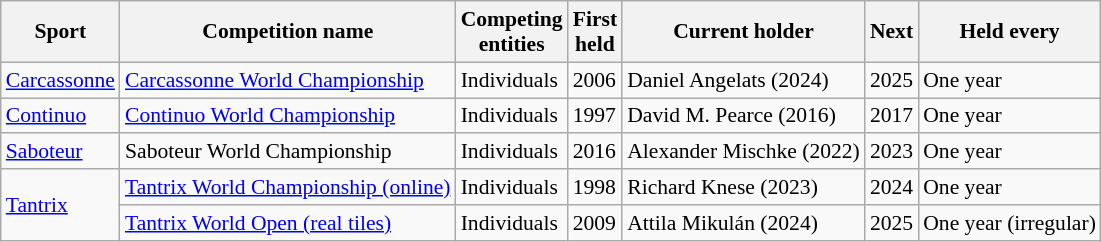<table style="font-size:90%;" class="wikitable sortable">
<tr>
<th>Sport</th>
<th>Competition name</th>
<th>Competing <br> entities</th>
<th>First <br> held</th>
<th>Current holder</th>
<th>Next</th>
<th>Held every</th>
</tr>
<tr>
<td><a href='#'>Carcassonne</a></td>
<td><a href='#'>Carcassonne World Championship</a></td>
<td>Individuals</td>
<td>2006</td>
<td> Daniel Angelats (2024)</td>
<td>2025</td>
<td>One year</td>
</tr>
<tr>
<td><a href='#'>Continuo</a></td>
<td><a href='#'>Continuo World Championship</a></td>
<td>Individuals</td>
<td>1997</td>
<td> David M. Pearce (2016)</td>
<td>2017</td>
<td>One year</td>
</tr>
<tr>
<td><a href='#'>Saboteur</a></td>
<td>Saboteur World Championship</td>
<td>Individuals</td>
<td>2016</td>
<td> Alexander Mischke (2022)</td>
<td>2023</td>
<td>One year</td>
</tr>
<tr>
<td rowspan="2"><a href='#'>Tantrix</a></td>
<td><a href='#'>Tantrix World Championship (online)</a></td>
<td>Individuals</td>
<td>1998</td>
<td> Richard Knese (2023)</td>
<td>2024</td>
<td>One year</td>
</tr>
<tr>
<td><a href='#'>Tantrix World Open (real tiles)</a></td>
<td>Individuals</td>
<td>2009</td>
<td> Attila Mikulán (2024)</td>
<td>2025</td>
<td>One year (irregular)</td>
</tr>
</table>
